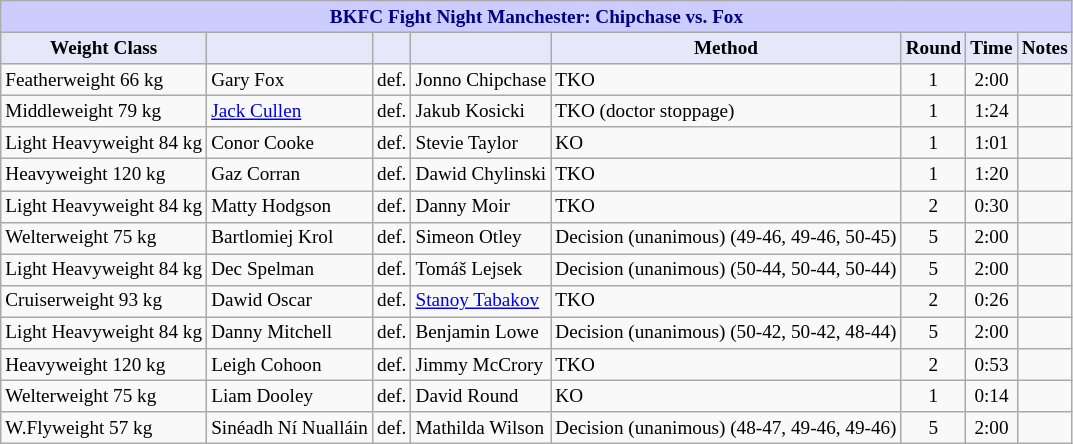<table class="wikitable" style="font-size: 80%;">
<tr>
<th colspan="8" style="background-color: #ccf; color: #000080; text-align: center;"><strong>BKFC Fight Night Manchester: Chipchase vs. Fox</strong></th>
</tr>
<tr>
<th colspan="1" style="background-color: #E6E8FA; color: #000000; text-align: center;">Weight Class</th>
<th colspan="1" style="background-color: #E6E8FA; color: #000000; text-align: center;"></th>
<th colspan="1" style="background-color: #E6E8FA; color: #000000; text-align: center;"></th>
<th colspan="1" style="background-color: #E6E8FA; color: #000000; text-align: center;"></th>
<th colspan="1" style="background-color: #E6E8FA; color: #000000; text-align: center;">Method</th>
<th colspan="1" style="background-color: #E6E8FA; color: #000000; text-align: center;">Round</th>
<th colspan="1" style="background-color: #E6E8FA; color: #000000; text-align: center;">Time</th>
<th colspan="1" style="background-color: #E6E8FA; color: #000000; text-align: center;">Notes</th>
</tr>
<tr>
<td>Featherweight 66 kg</td>
<td> Gary Fox</td>
<td align=center>def.</td>
<td> Jonno Chipchase</td>
<td>TKO</td>
<td align=center>1</td>
<td align=center>2:00</td>
<td></td>
</tr>
<tr>
<td>Middleweight 79 kg</td>
<td> <a href='#'>Jack Cullen</a></td>
<td>def.</td>
<td> Jakub Kosicki</td>
<td>TKO (doctor stoppage)</td>
<td align=center>1</td>
<td align=center>1:24</td>
<td></td>
</tr>
<tr>
<td>Light Heavyweight 84 kg</td>
<td> Conor Cooke</td>
<td>def.</td>
<td> Stevie Taylor</td>
<td>KO</td>
<td align=center>1</td>
<td align=center>1:01</td>
<td></td>
</tr>
<tr>
<td>Heavyweight 120 kg</td>
<td> Gaz Corran</td>
<td align="center">def.</td>
<td> Dawid Chylinski</td>
<td>TKO</td>
<td align="center">1</td>
<td align="center">1:20</td>
<td></td>
</tr>
<tr>
<td>Light Heavyweight 84 kg</td>
<td> Matty Hodgson</td>
<td>def.</td>
<td> Danny Moir</td>
<td>TKO</td>
<td align="center">2</td>
<td align="center">0:30</td>
<td></td>
</tr>
<tr>
<td>Welterweight 75 kg</td>
<td> Bartlomiej Krol</td>
<td>def.</td>
<td> Simeon Otley</td>
<td>Decision (unanimous) (49-46, 49-46, 50-45)</td>
<td align="center">5</td>
<td align="center">2:00</td>
<td></td>
</tr>
<tr>
<td>Light Heavyweight 84 kg</td>
<td> Dec Spelman</td>
<td>def.</td>
<td> Tomáš Lejsek</td>
<td>Decision (unanimous) (50-44, 50-44, 50-44)</td>
<td align="center">5</td>
<td align="center">2:00</td>
<td></td>
</tr>
<tr>
<td>Cruiserweight 93 kg</td>
<td> Dawid Oscar</td>
<td>def.</td>
<td> <a href='#'>Stanoy Tabakov</a></td>
<td>TKO</td>
<td align=center>2</td>
<td align=center>0:26</td>
<td></td>
</tr>
<tr>
<td>Light Heavyweight 84 kg</td>
<td> Danny Mitchell</td>
<td>def.</td>
<td> Benjamin Lowe</td>
<td>Decision (unanimous) (50-42, 50-42, 48-44)</td>
<td align="center">5</td>
<td align="center">2:00</td>
<td></td>
</tr>
<tr>
<td>Heavyweight 120 kg</td>
<td> Leigh Cohoon</td>
<td>def.</td>
<td> Jimmy McCrory</td>
<td>TKO</td>
<td align="center">2</td>
<td align="center">0:53</td>
<td></td>
</tr>
<tr>
<td>Welterweight 75 kg</td>
<td> Liam Dooley</td>
<td>def.</td>
<td> David Round</td>
<td>KO</td>
<td align="center">1</td>
<td align="center">0:14</td>
<td></td>
</tr>
<tr>
<td>W.Flyweight 57 kg</td>
<td> Sinéadh Ní Nualláin</td>
<td>def.</td>
<td> Mathilda Wilson</td>
<td>Decision (unanimous) (48-47, 49-46, 49-46)</td>
<td align="center">5</td>
<td align="center">2:00</td>
<td></td>
</tr>
</table>
